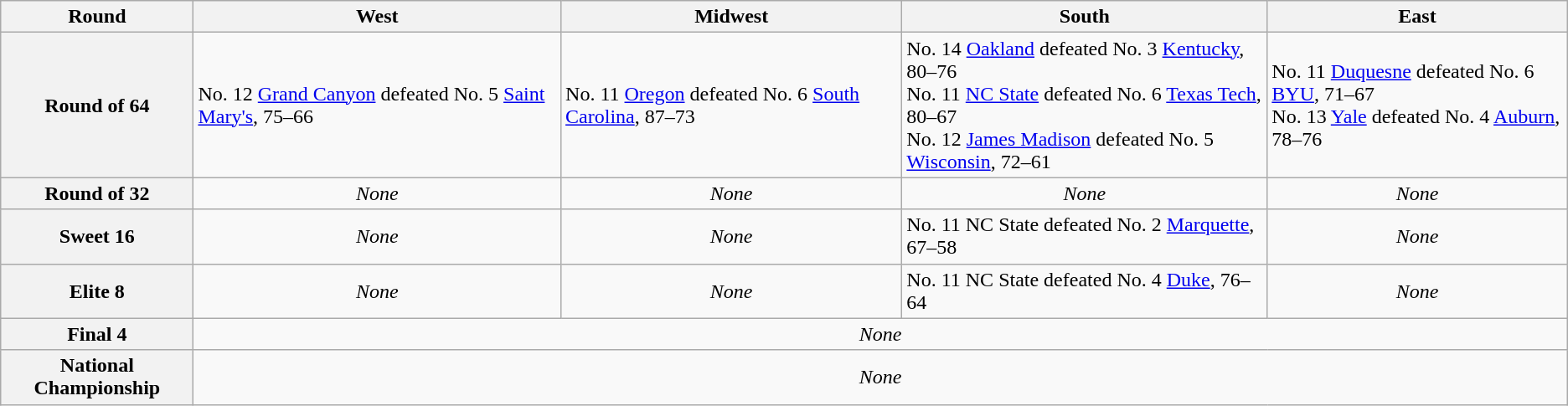<table class="wikitable" style="text-align:left;">
<tr>
<th scope="col">Round</th>
<th scope="col">West</th>
<th scope="col">Midwest</th>
<th scope="col">South</th>
<th scope="col">East</th>
</tr>
<tr>
<th scope="row">Round of 64</th>
<td>No. 12 <a href='#'>Grand Canyon</a> defeated No. 5 <a href='#'>Saint Mary's</a>, 75–66</td>
<td>No. 11 <a href='#'>Oregon</a> defeated No. 6 <a href='#'>South Carolina</a>, 87–73</td>
<td>No. 14 <a href='#'>Oakland</a> defeated No. 3 <a href='#'>Kentucky</a>, 80–76<br> No. 11 <a href='#'>NC State</a> defeated No. 6 <a href='#'>Texas Tech</a>, 80–67<br>No. 12 <a href='#'>James Madison</a> defeated No. 5 <a href='#'>Wisconsin</a>, 72–61</td>
<td>No. 11 <a href='#'>Duquesne</a> defeated No. 6 <a href='#'>BYU</a>, 71–67<br>No. 13 <a href='#'>Yale</a> defeated No. 4 <a href='#'>Auburn</a>, 78–76</td>
</tr>
<tr align=center>
<th scope="row">Round of 32</th>
<td><em>None</em></td>
<td><em>None</em></td>
<td><em>None</em></td>
<td><em>None</em></td>
</tr>
<tr align=center>
<th scope="row">Sweet 16</th>
<td><em>None</em></td>
<td><em>None</em></td>
<td align=left>No. 11 NC State defeated No. 2 <a href='#'>Marquette</a>, 67–58</td>
<td><em>None</em></td>
</tr>
<tr align=center>
<th scope="row">Elite 8</th>
<td><em>None</em></td>
<td><em>None</em></td>
<td align=left>No. 11 NC State defeated No. 4  <a href='#'>Duke</a>, 76–64</td>
<td><em>None</em></td>
</tr>
<tr>
<th scope="row">Final 4</th>
<td colspan=4 align=center><em>None</em></td>
</tr>
<tr>
<th scope="row">National Championship</th>
<td colspan=4 align=center><em>None</em></td>
</tr>
</table>
